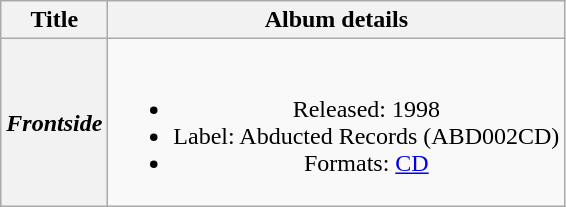<table class="wikitable plainrowheaders" style="text-align:center;" border="1">
<tr>
<th>Title</th>
<th>Album details</th>
</tr>
<tr>
<th scope="row"><em>Frontside</em></th>
<td><br><ul><li>Released: 1998</li><li>Label: Abducted Records (ABD002CD)</li><li>Formats: <a href='#'>CD</a></li></ul></td>
</tr>
</table>
